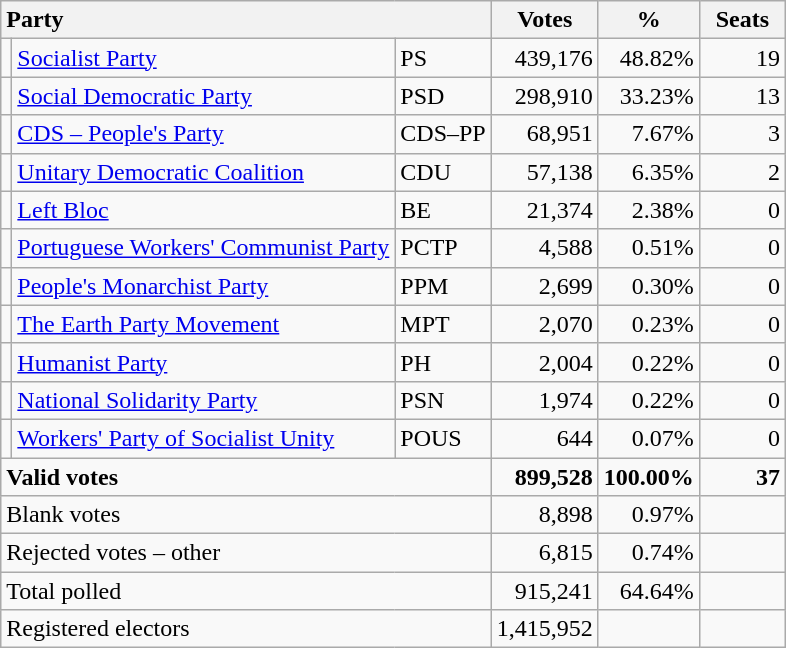<table class="wikitable" border="1" style="text-align:right;">
<tr>
<th style="text-align:left;" colspan=3>Party</th>
<th align=center width="50">Votes</th>
<th align=center width="50">%</th>
<th align=center width="50">Seats</th>
</tr>
<tr>
<td></td>
<td align=left><a href='#'>Socialist Party</a></td>
<td align=left>PS</td>
<td>439,176</td>
<td>48.82%</td>
<td>19</td>
</tr>
<tr>
<td></td>
<td align=left><a href='#'>Social Democratic Party</a></td>
<td align=left>PSD</td>
<td>298,910</td>
<td>33.23%</td>
<td>13</td>
</tr>
<tr>
<td></td>
<td align=left><a href='#'>CDS – People's Party</a></td>
<td align=left style="white-space: nowrap;">CDS–PP</td>
<td>68,951</td>
<td>7.67%</td>
<td>3</td>
</tr>
<tr>
<td></td>
<td align=left style="white-space: nowrap;"><a href='#'>Unitary Democratic Coalition</a></td>
<td align=left>CDU</td>
<td>57,138</td>
<td>6.35%</td>
<td>2</td>
</tr>
<tr>
<td></td>
<td align=left><a href='#'>Left Bloc</a></td>
<td align=left>BE</td>
<td>21,374</td>
<td>2.38%</td>
<td>0</td>
</tr>
<tr>
<td></td>
<td align=left><a href='#'>Portuguese Workers' Communist Party</a></td>
<td align=left>PCTP</td>
<td>4,588</td>
<td>0.51%</td>
<td>0</td>
</tr>
<tr>
<td></td>
<td align=left><a href='#'>People's Monarchist Party</a></td>
<td align=left>PPM</td>
<td>2,699</td>
<td>0.30%</td>
<td>0</td>
</tr>
<tr>
<td></td>
<td align=left><a href='#'>The Earth Party Movement</a></td>
<td align=left>MPT</td>
<td>2,070</td>
<td>0.23%</td>
<td>0</td>
</tr>
<tr>
<td></td>
<td align=left><a href='#'>Humanist Party</a></td>
<td align=left>PH</td>
<td>2,004</td>
<td>0.22%</td>
<td>0</td>
</tr>
<tr>
<td></td>
<td align=left><a href='#'>National Solidarity Party</a></td>
<td align=left>PSN</td>
<td>1,974</td>
<td>0.22%</td>
<td>0</td>
</tr>
<tr>
<td></td>
<td align=left><a href='#'>Workers' Party of Socialist Unity</a></td>
<td align=left>POUS</td>
<td>644</td>
<td>0.07%</td>
<td>0</td>
</tr>
<tr style="font-weight:bold">
<td align=left colspan=3>Valid votes</td>
<td>899,528</td>
<td>100.00%</td>
<td>37</td>
</tr>
<tr>
<td align=left colspan=3>Blank votes</td>
<td>8,898</td>
<td>0.97%</td>
<td></td>
</tr>
<tr>
<td align=left colspan=3>Rejected votes – other</td>
<td>6,815</td>
<td>0.74%</td>
<td></td>
</tr>
<tr>
<td align=left colspan=3>Total polled</td>
<td>915,241</td>
<td>64.64%</td>
<td></td>
</tr>
<tr>
<td align=left colspan=3>Registered electors</td>
<td>1,415,952</td>
<td></td>
<td></td>
</tr>
</table>
